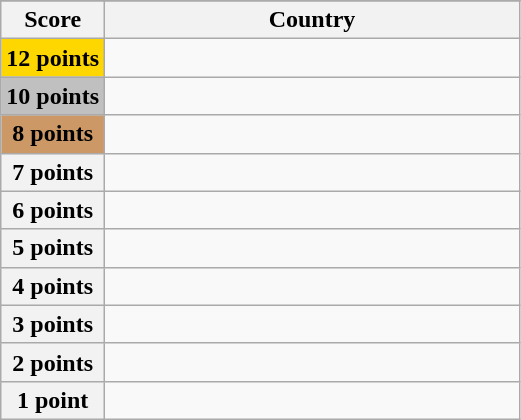<table class="wikitable">
<tr>
</tr>
<tr>
<th scope="col" width="20%">Score</th>
<th scope="col">Country</th>
</tr>
<tr>
<th scope="row" style="background:gold">12 points</th>
<td></td>
</tr>
<tr>
<th scope="row" style="background:silver">10 points</th>
<td></td>
</tr>
<tr>
<th scope="row" style="background:#CC9966">8 points</th>
<td></td>
</tr>
<tr>
<th scope="row">7 points</th>
<td></td>
</tr>
<tr>
<th scope="row">6 points</th>
<td></td>
</tr>
<tr>
<th scope="row">5 points</th>
<td></td>
</tr>
<tr>
<th scope="row">4 points</th>
<td></td>
</tr>
<tr>
<th scope="row">3 points</th>
<td></td>
</tr>
<tr>
<th scope="row">2 points</th>
<td></td>
</tr>
<tr>
<th scope="row">1 point</th>
<td></td>
</tr>
</table>
